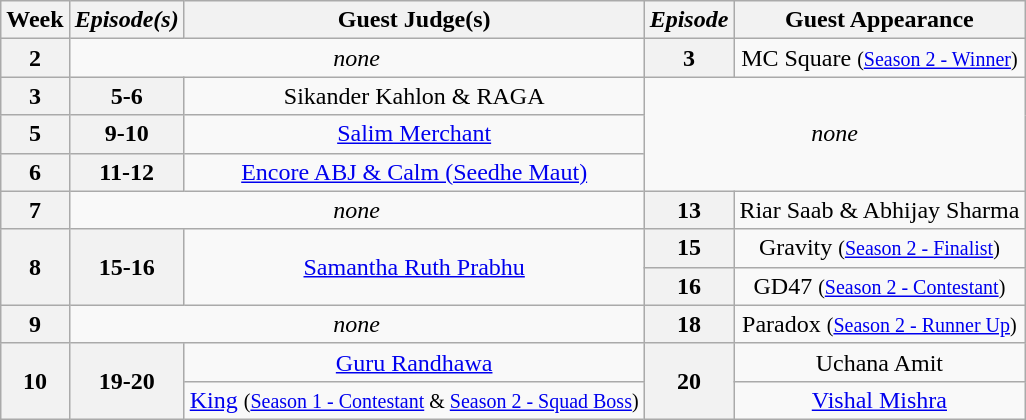<table class="wikitable" style="text-align:center">
<tr>
<th>Week</th>
<th><em>Episode(s)</em></th>
<th>Guest Judge(s)</th>
<th><em>Episode</em></th>
<th>Guest Appearance</th>
</tr>
<tr>
<th>2</th>
<td colspan="2"><em>none</em></td>
<th>3</th>
<td>MC Square <small>(<a href='#'>Season 2 - Winner</a>)</small></td>
</tr>
<tr>
<th>3</th>
<th>5-6</th>
<td>Sikander Kahlon & RAGA</td>
<td colspan="2" rowspan="3"><em>none</em></td>
</tr>
<tr>
<th>5</th>
<th>9-10</th>
<td><a href='#'>Salim Merchant</a></td>
</tr>
<tr>
<th>6</th>
<th>11-12</th>
<td><a href='#'>Encore ABJ & Calm (Seedhe Maut)</a></td>
</tr>
<tr>
<th>7</th>
<td colspan="2"><em>none</em></td>
<th>13</th>
<td>Riar Saab & Abhijay Sharma</td>
</tr>
<tr>
<th rowspan="2">8</th>
<th rowspan="2">15-16</th>
<td rowspan="2"><a href='#'>Samantha Ruth Prabhu</a></td>
<th>15</th>
<td>Gravity <small>(<a href='#'>Season 2 - Finalist</a>)</small></td>
</tr>
<tr>
<th>16</th>
<td>GD47 <small>(<a href='#'>Season 2 - Contestant</a>)</small></td>
</tr>
<tr>
<th>9</th>
<td colspan="2"><em>none</em></td>
<th>18</th>
<td>Paradox <small>(<a href='#'>Season 2 - Runner Up</a>)</small></td>
</tr>
<tr>
<th rowspan="2">10</th>
<th rowspan="2">19-20</th>
<td><a href='#'>Guru Randhawa</a></td>
<th rowspan="2">20</th>
<td>Uchana Amit</td>
</tr>
<tr>
<td><a href='#'>King</a> <small>(<a href='#'>Season 1 - Contestant</a> & <a href='#'>Season 2 - Squad Boss</a>)</small></td>
<td><a href='#'>Vishal Mishra</a></td>
</tr>
</table>
